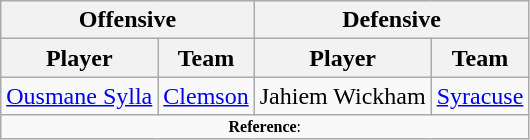<table class="wikitable" style="text-align: center;">
<tr>
<th colspan="2">Offensive</th>
<th colspan="2">Defensive</th>
</tr>
<tr>
<th>Player</th>
<th>Team</th>
<th>Player</th>
<th>Team</th>
</tr>
<tr>
<td><a href='#'>Ousmane Sylla</a></td>
<td><a href='#'>Clemson</a></td>
<td>Jahiem Wickham</td>
<td><a href='#'>Syracuse</a></td>
</tr>
<tr>
<td colspan="4"  style="font-size:8pt; text-align:center;"><strong>Reference</strong>:</td>
</tr>
</table>
